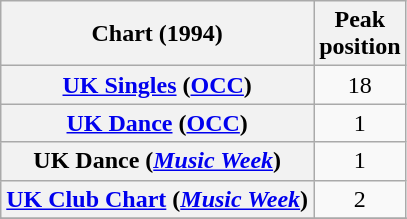<table class="wikitable sortable plainrowheaders" style="text-align:center">
<tr>
<th scope="col">Chart (1994)</th>
<th scope="col">Peak<br>position</th>
</tr>
<tr>
<th scope="row"><a href='#'>UK Singles</a> (<a href='#'>OCC</a>)</th>
<td>18</td>
</tr>
<tr>
<th scope="row"><a href='#'>UK Dance</a> (<a href='#'>OCC</a>)</th>
<td>1</td>
</tr>
<tr>
<th scope="row">UK Dance (<em><a href='#'>Music Week</a></em>)</th>
<td>1</td>
</tr>
<tr>
<th scope="row"><a href='#'>UK Club Chart</a> (<em><a href='#'>Music Week</a></em>)</th>
<td>2</td>
</tr>
<tr>
</tr>
<tr>
</tr>
<tr>
</tr>
</table>
